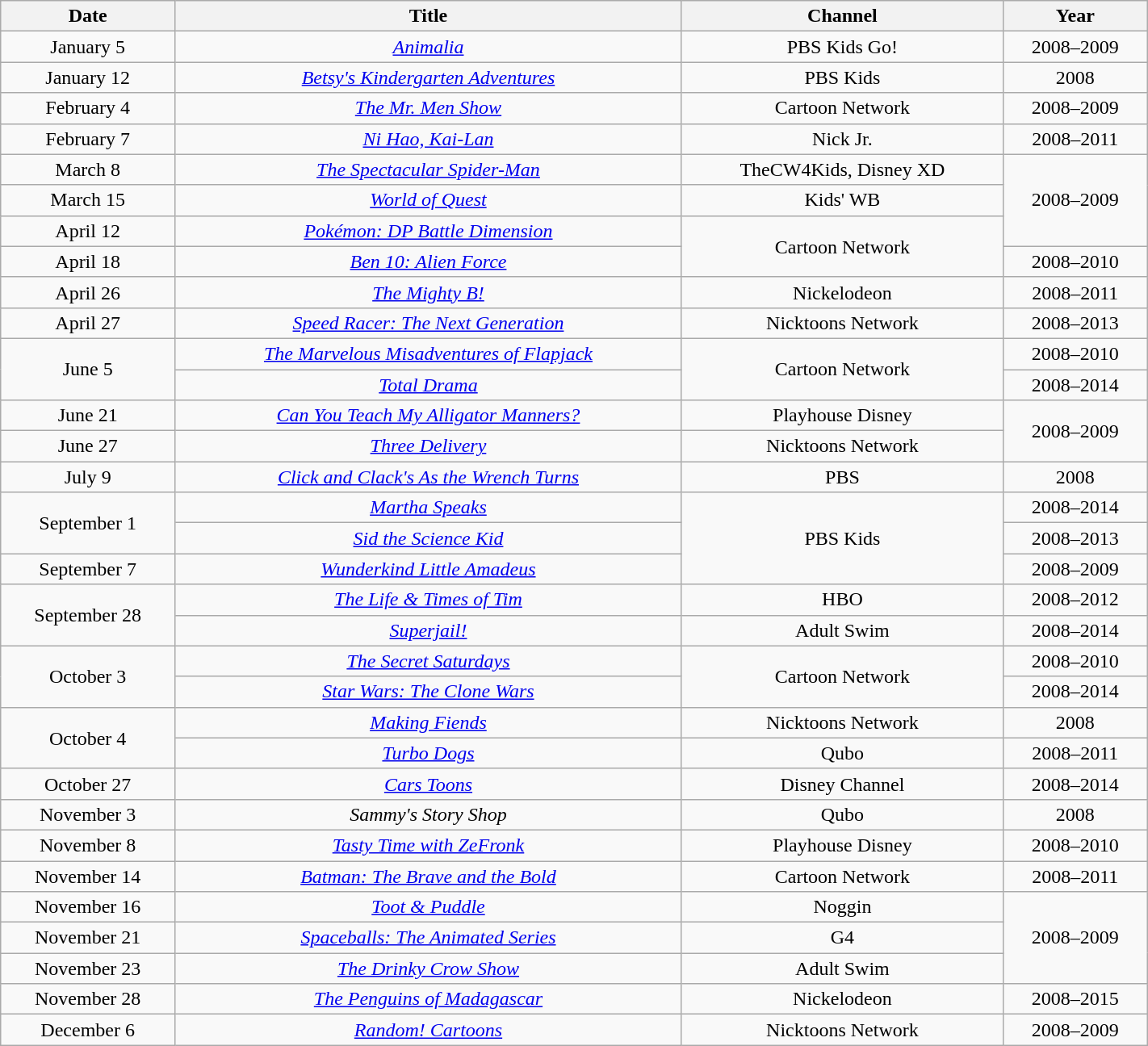<table class="wikitable sortable" style="text-align: center" width="75%">
<tr>
<th scope="col">Date</th>
<th scope="col">Title</th>
<th scope="col">Channel</th>
<th scope="col">Year</th>
</tr>
<tr>
<td>January 5</td>
<td><em><a href='#'>Animalia</a></em></td>
<td>PBS Kids Go!</td>
<td>2008–2009</td>
</tr>
<tr>
<td>January 12</td>
<td><em><a href='#'>Betsy's Kindergarten Adventures</a></em></td>
<td>PBS Kids</td>
<td>2008</td>
</tr>
<tr>
<td>February 4</td>
<td><em><a href='#'>The Mr. Men Show</a></em></td>
<td>Cartoon Network</td>
<td>2008–2009</td>
</tr>
<tr>
<td>February 7</td>
<td><em><a href='#'>Ni Hao, Kai-Lan</a></em></td>
<td>Nick Jr.</td>
<td>2008–2011</td>
</tr>
<tr>
<td>March 8</td>
<td><em><a href='#'>The Spectacular Spider-Man</a></em></td>
<td>TheCW4Kids, Disney XD</td>
<td rowspan=3>2008–2009</td>
</tr>
<tr>
<td>March 15</td>
<td><em><a href='#'>World of Quest</a></em></td>
<td>Kids' WB</td>
</tr>
<tr>
<td>April 12</td>
<td><em><a href='#'>Pokémon: DP Battle Dimension</a></em></td>
<td rowspan=2>Cartoon Network</td>
</tr>
<tr>
<td>April 18</td>
<td><em><a href='#'>Ben 10: Alien Force</a></em></td>
<td>2008–2010</td>
</tr>
<tr>
<td>April 26</td>
<td><em><a href='#'>The Mighty B!</a></em></td>
<td>Nickelodeon</td>
<td>2008–2011</td>
</tr>
<tr>
<td>April 27</td>
<td><em><a href='#'>Speed Racer: The Next Generation</a></em></td>
<td>Nicktoons Network</td>
<td>2008–2013</td>
</tr>
<tr>
<td rowspan=2>June 5</td>
<td><em><a href='#'>The Marvelous Misadventures of Flapjack</a></em></td>
<td rowspan=2>Cartoon Network</td>
<td>2008–2010</td>
</tr>
<tr>
<td><em><a href='#'>Total Drama</a></em></td>
<td>2008–2014</td>
</tr>
<tr>
<td>June 21</td>
<td><em><a href='#'>Can You Teach My Alligator Manners?</a></em></td>
<td>Playhouse Disney</td>
<td rowspan=2>2008–2009</td>
</tr>
<tr>
<td>June 27</td>
<td><em><a href='#'>Three Delivery</a></em></td>
<td>Nicktoons Network</td>
</tr>
<tr>
<td>July 9</td>
<td><em><a href='#'>Click and Clack's As the Wrench Turns</a></em></td>
<td>PBS</td>
<td>2008</td>
</tr>
<tr>
<td rowspan=2>September 1</td>
<td><em><a href='#'>Martha Speaks</a></em></td>
<td rowspan=3>PBS Kids</td>
<td>2008–2014</td>
</tr>
<tr>
<td><em><a href='#'>Sid the Science Kid</a></em></td>
<td>2008–2013</td>
</tr>
<tr>
<td>September 7</td>
<td><em><a href='#'>Wunderkind Little Amadeus</a></em></td>
<td>2008–2009</td>
</tr>
<tr>
<td rowspan=2>September 28</td>
<td><em><a href='#'>The Life & Times of Tim</a></em></td>
<td>HBO</td>
<td>2008–2012</td>
</tr>
<tr>
<td><em><a href='#'>Superjail!</a></em></td>
<td>Adult Swim</td>
<td>2008–2014</td>
</tr>
<tr>
<td rowspan=2>October 3</td>
<td><em><a href='#'>The Secret Saturdays</a></em></td>
<td rowspan=2>Cartoon Network</td>
<td>2008–2010</td>
</tr>
<tr>
<td><em><a href='#'>Star Wars: The Clone Wars</a></em></td>
<td>2008–2014</td>
</tr>
<tr>
<td rowspan=2>October 4</td>
<td><em><a href='#'>Making Fiends</a></em></td>
<td>Nicktoons Network</td>
<td>2008</td>
</tr>
<tr>
<td><em><a href='#'>Turbo Dogs</a></em></td>
<td>Qubo</td>
<td>2008–2011</td>
</tr>
<tr>
<td>October 27</td>
<td><em><a href='#'>Cars Toons</a></em></td>
<td>Disney Channel</td>
<td>2008–2014</td>
</tr>
<tr>
<td>November 3</td>
<td><em>Sammy's Story Shop</em></td>
<td>Qubo</td>
<td>2008</td>
</tr>
<tr>
<td>November 8</td>
<td><em><a href='#'>Tasty Time with ZeFronk</a></em></td>
<td>Playhouse Disney</td>
<td>2008–2010</td>
</tr>
<tr>
<td>November 14</td>
<td><em><a href='#'>Batman: The Brave and the Bold</a></em></td>
<td>Cartoon Network</td>
<td>2008–2011</td>
</tr>
<tr>
<td>November 16</td>
<td><em><a href='#'>Toot & Puddle</a></em></td>
<td>Noggin</td>
<td rowspan=3>2008–2009</td>
</tr>
<tr>
<td>November 21</td>
<td><em><a href='#'>Spaceballs: The Animated Series</a></em></td>
<td>G4</td>
</tr>
<tr>
<td>November 23</td>
<td><em><a href='#'>The Drinky Crow Show</a></em></td>
<td>Adult Swim</td>
</tr>
<tr>
<td>November 28</td>
<td><em><a href='#'>The Penguins of Madagascar</a></em></td>
<td>Nickelodeon</td>
<td>2008–2015</td>
</tr>
<tr>
<td>December 6</td>
<td><em><a href='#'>Random! Cartoons</a></em></td>
<td>Nicktoons Network</td>
<td>2008–2009</td>
</tr>
</table>
